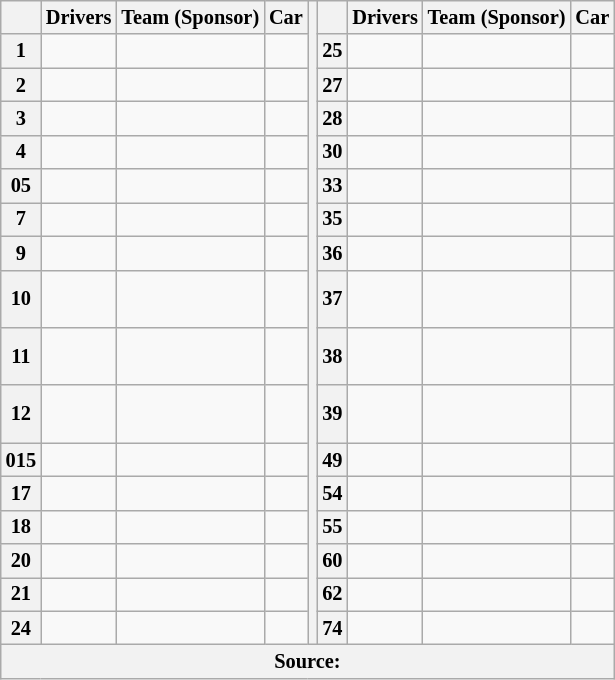<table class="wikitable" style="font-size: 85%;">
<tr>
<th></th>
<th>Drivers</th>
<th>Team (Sponsor)</th>
<th>Car</th>
<th rowspan="17"></th>
<th></th>
<th>Drivers</th>
<th>Team (Sponsor)</th>
<th>Car</th>
</tr>
<tr>
<th>1</th>
<td><br></td>
<td><br></td>
<td></td>
<th>25</th>
<td><br></td>
<td><br></td>
<td></td>
</tr>
<tr>
<th>2</th>
<td><br></td>
<td><br></td>
<td></td>
<th>27</th>
<td><br></td>
<td><br></td>
<td></td>
</tr>
<tr>
<th>3</th>
<td><br></td>
<td><br></td>
<td></td>
<th>28</th>
<td><br></td>
<td><br></td>
<td></td>
</tr>
<tr>
<th>4</th>
<td><br></td>
<td><br></td>
<td></td>
<th>30</th>
<td><br></td>
<td><br></td>
<td></td>
</tr>
<tr>
<th>05</th>
<td><br></td>
<td><br></td>
<td></td>
<th>33</th>
<td><br></td>
<td><br></td>
<td></td>
</tr>
<tr>
<th>7</th>
<td><br></td>
<td><br></td>
<td></td>
<th>35</th>
<td><br></td>
<td><br></td>
<td></td>
</tr>
<tr>
<th>9</th>
<td><br></td>
<td><br></td>
<td></td>
<th>36</th>
<td><br></td>
<td><br></td>
<td></td>
</tr>
<tr>
<th>10</th>
<td><br></td>
<td><br></td>
<td></td>
<th>37</th>
<td><br><br></td>
<td><br></td>
<td></td>
</tr>
<tr>
<th>11</th>
<td><br></td>
<td><br></td>
<td></td>
<th>38</th>
<td><br><br></td>
<td><br></td>
<td></td>
</tr>
<tr>
<th>12</th>
<td><br></td>
<td><br></td>
<td></td>
<th>39</th>
<td><br><br></td>
<td><br></td>
<td></td>
</tr>
<tr>
<th>015</th>
<td><br></td>
<td><br></td>
<td></td>
<th>49</th>
<td><br></td>
<td><br></td>
<td></td>
</tr>
<tr>
<th>17</th>
<td><br></td>
<td><br></td>
<td></td>
<th>54</th>
<td><br></td>
<td><br></td>
<td></td>
</tr>
<tr>
<th>18</th>
<td><br></td>
<td><br></td>
<td></td>
<th>55</th>
<td><br></td>
<td><br></td>
<td></td>
</tr>
<tr>
<th>20</th>
<td><br></td>
<td><br></td>
<td></td>
<th>60</th>
<td><br></td>
<td><br></td>
<td></td>
</tr>
<tr>
<th>21</th>
<td><br></td>
<td><br></td>
<td></td>
<th>62</th>
<td><br></td>
<td><br></td>
<td></td>
</tr>
<tr>
<th>24</th>
<td><br></td>
<td><br></td>
<td></td>
<th>74</th>
<td><br></td>
<td><br></td>
<td></td>
</tr>
<tr>
<th colspan=9>Source:</th>
</tr>
</table>
